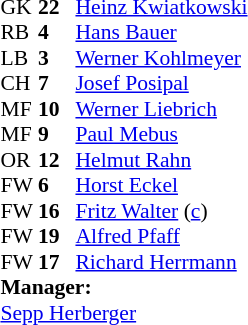<table cellspacing="0" cellpadding="0" style="font-size:90%; margin:auto;">
<tr>
<th width="25"></th>
<th width="25"></th>
</tr>
<tr>
<td>GK</td>
<td><strong>22</strong></td>
<td><a href='#'>Heinz Kwiatkowski</a></td>
</tr>
<tr>
<td>RB</td>
<td><strong>4</strong></td>
<td><a href='#'>Hans Bauer</a></td>
</tr>
<tr>
<td>LB</td>
<td><strong>3</strong></td>
<td><a href='#'>Werner Kohlmeyer</a></td>
</tr>
<tr>
<td>CH</td>
<td><strong>7</strong></td>
<td><a href='#'>Josef Posipal</a></td>
</tr>
<tr>
<td>MF</td>
<td><strong>10</strong></td>
<td><a href='#'>Werner Liebrich</a></td>
</tr>
<tr>
<td>MF</td>
<td><strong>9</strong></td>
<td><a href='#'>Paul Mebus</a></td>
</tr>
<tr>
<td>OR</td>
<td><strong>12</strong></td>
<td><a href='#'>Helmut Rahn</a></td>
</tr>
<tr>
<td>FW</td>
<td><strong>6</strong></td>
<td><a href='#'>Horst Eckel</a></td>
</tr>
<tr>
<td>FW</td>
<td><strong>16</strong></td>
<td><a href='#'>Fritz Walter</a> (<a href='#'>c</a>)</td>
</tr>
<tr>
<td>FW</td>
<td><strong>19</strong></td>
<td><a href='#'>Alfred Pfaff</a></td>
</tr>
<tr>
<td>FW</td>
<td><strong>17</strong></td>
<td><a href='#'>Richard Herrmann</a></td>
</tr>
<tr>
<td colspan=3><strong>Manager:</strong></td>
</tr>
<tr>
<td colspan=4> <a href='#'>Sepp Herberger</a></td>
</tr>
</table>
